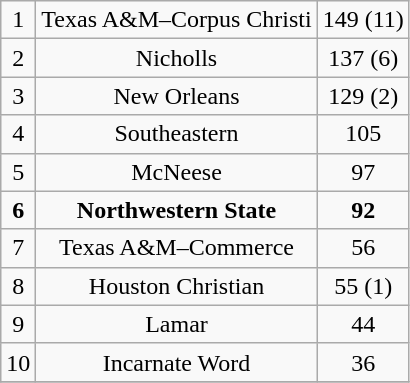<table class="wikitable">
<tr align="center">
<td>1</td>
<td>Texas A&M–Corpus Christi</td>
<td>149 (11)</td>
</tr>
<tr align="center">
<td>2</td>
<td>Nicholls</td>
<td>137 (6)</td>
</tr>
<tr align="center">
<td>3</td>
<td>New Orleans</td>
<td>129 (2)</td>
</tr>
<tr align="center">
<td>4</td>
<td>Southeastern</td>
<td>105</td>
</tr>
<tr align="center">
<td>5</td>
<td>McNeese</td>
<td>97</td>
</tr>
<tr align="center">
<td><strong>6</strong></td>
<td><strong>Northwestern State</strong></td>
<td><strong>92</strong></td>
</tr>
<tr align="center">
<td>7</td>
<td>Texas A&M–Commerce</td>
<td>56</td>
</tr>
<tr align="center">
<td>8</td>
<td>Houston Christian</td>
<td>55 (1)</td>
</tr>
<tr align="center">
<td>9</td>
<td>Lamar</td>
<td>44</td>
</tr>
<tr align="center">
<td>10</td>
<td>Incarnate Word</td>
<td>36</td>
</tr>
<tr align="center">
</tr>
</table>
